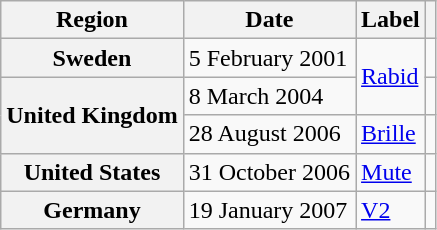<table class="wikitable plainrowheaders">
<tr>
<th scope="col">Region</th>
<th scope="col">Date</th>
<th scope="col">Label</th>
<th scope="col"></th>
</tr>
<tr>
<th scope="row">Sweden</th>
<td>5 February 2001</td>
<td rowspan="2"><a href='#'>Rabid</a></td>
<td align="center"></td>
</tr>
<tr>
<th scope="row" rowspan="2">United Kingdom</th>
<td>8 March 2004</td>
<td align="center"></td>
</tr>
<tr>
<td>28 August 2006</td>
<td><a href='#'>Brille</a></td>
<td align="center"></td>
</tr>
<tr>
<th scope="row">United States</th>
<td>31 October 2006</td>
<td><a href='#'>Mute</a></td>
<td align="center"></td>
</tr>
<tr>
<th scope="row">Germany</th>
<td>19 January 2007</td>
<td><a href='#'>V2</a></td>
<td align="center"></td>
</tr>
</table>
